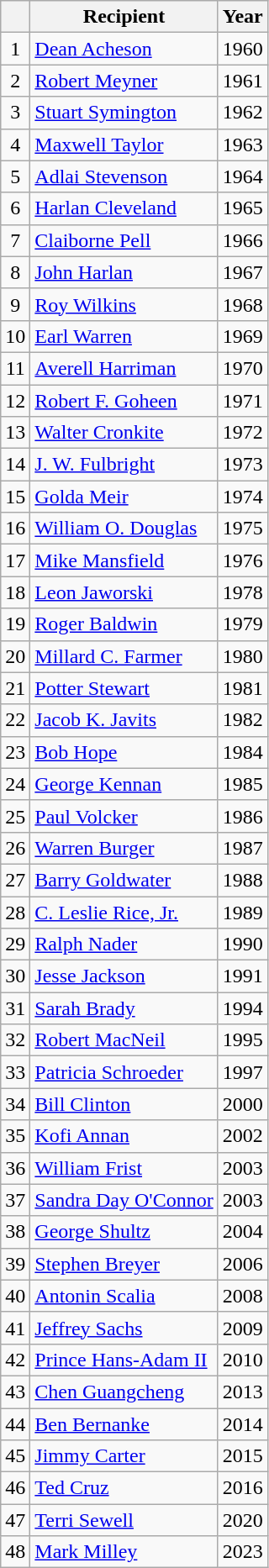<table class="wikitable sortable mw-collapsible mw-collapsed" |>
<tr>
<th scope="row"></th>
<th scope="col">Recipient</th>
<th scope="col">Year</th>
</tr>
<tr>
<td align="center">1</td>
<td><a href='#'>Dean Acheson</a></td>
<td align="center">1960</td>
</tr>
<tr>
<td align="center">2</td>
<td><a href='#'>Robert Meyner</a></td>
<td align="center">1961</td>
</tr>
<tr>
<td align="center">3</td>
<td><a href='#'>Stuart Symington</a></td>
<td align="center">1962</td>
</tr>
<tr>
<td align="center">4</td>
<td><a href='#'>Maxwell Taylor</a></td>
<td align="center">1963</td>
</tr>
<tr>
<td align="center">5</td>
<td><a href='#'>Adlai Stevenson</a></td>
<td align="center">1964</td>
</tr>
<tr>
<td align="center">6</td>
<td><a href='#'>Harlan Cleveland</a></td>
<td align="center">1965</td>
</tr>
<tr>
<td align="center">7</td>
<td><a href='#'>Claiborne Pell</a></td>
<td align="center">1966</td>
</tr>
<tr>
<td align="center">8</td>
<td><a href='#'>John Harlan</a></td>
<td align="center">1967</td>
</tr>
<tr>
<td align="center">9</td>
<td><a href='#'>Roy Wilkins</a></td>
<td align="center">1968</td>
</tr>
<tr>
<td align="center">10</td>
<td><a href='#'>Earl Warren</a></td>
<td align="center">1969</td>
</tr>
<tr>
<td align="center">11</td>
<td><a href='#'>Averell Harriman</a></td>
<td align="center">1970</td>
</tr>
<tr>
<td align="center">12</td>
<td><a href='#'>Robert F. Goheen</a></td>
<td align="center">1971</td>
</tr>
<tr>
<td align="center">13</td>
<td><a href='#'>Walter Cronkite</a></td>
<td align="center">1972</td>
</tr>
<tr>
<td align="center">14</td>
<td><a href='#'>J. W. Fulbright</a></td>
<td align="center">1973</td>
</tr>
<tr>
<td align="center">15</td>
<td><a href='#'>Golda Meir</a></td>
<td align="center">1974</td>
</tr>
<tr>
<td align="center">16</td>
<td><a href='#'>William O. Douglas</a></td>
<td align="center">1975</td>
</tr>
<tr>
<td align="center">17</td>
<td><a href='#'>Mike Mansfield</a></td>
<td align="center">1976</td>
</tr>
<tr>
<td align="center">18</td>
<td><a href='#'>Leon Jaworski</a></td>
<td align="center">1978</td>
</tr>
<tr>
<td align="center">19</td>
<td><a href='#'>Roger Baldwin</a></td>
<td align="center">1979</td>
</tr>
<tr>
<td align="center">20</td>
<td><a href='#'>Millard C. Farmer</a></td>
<td align="center">1980</td>
</tr>
<tr>
<td align="center">21</td>
<td><a href='#'>Potter Stewart</a></td>
<td align="center">1981</td>
</tr>
<tr>
<td align="center">22</td>
<td><a href='#'>Jacob K. Javits</a></td>
<td align="center">1982</td>
</tr>
<tr>
<td align="center">23</td>
<td><a href='#'>Bob Hope</a></td>
<td align="center">1984</td>
</tr>
<tr>
<td align="center">24</td>
<td><a href='#'>George Kennan</a></td>
<td align="center">1985</td>
</tr>
<tr>
<td align="center">25</td>
<td><a href='#'>Paul Volcker</a></td>
<td align="center">1986</td>
</tr>
<tr>
<td align="center">26</td>
<td><a href='#'>Warren Burger</a></td>
<td align="center">1987</td>
</tr>
<tr>
<td align="center">27</td>
<td><a href='#'>Barry Goldwater</a></td>
<td align="center">1988</td>
</tr>
<tr>
<td align="center">28</td>
<td><a href='#'>C. Leslie Rice, Jr.</a></td>
<td align="center">1989</td>
</tr>
<tr>
<td align="center">29</td>
<td><a href='#'>Ralph Nader</a></td>
<td align="center">1990</td>
</tr>
<tr>
<td align="center">30</td>
<td><a href='#'>Jesse Jackson</a></td>
<td align="center">1991</td>
</tr>
<tr>
<td align="center">31</td>
<td><a href='#'>Sarah Brady</a></td>
<td align="center">1994</td>
</tr>
<tr>
<td align="center">32</td>
<td><a href='#'>Robert MacNeil</a></td>
<td align="center">1995</td>
</tr>
<tr>
<td align="center">33</td>
<td><a href='#'>Patricia Schroeder</a></td>
<td align="center">1997</td>
</tr>
<tr>
<td align="center">34</td>
<td><a href='#'>Bill Clinton</a></td>
<td align="center">2000</td>
</tr>
<tr>
<td align="center">35</td>
<td><a href='#'>Kofi Annan</a></td>
<td align="center">2002</td>
</tr>
<tr>
<td align="center">36</td>
<td><a href='#'>William Frist</a></td>
<td align="center">2003</td>
</tr>
<tr>
<td align="center">37</td>
<td><a href='#'>Sandra Day O'Connor</a></td>
<td align="center">2003</td>
</tr>
<tr>
<td align="center">38</td>
<td><a href='#'>George Shultz</a></td>
<td align="center">2004</td>
</tr>
<tr>
<td align="center">39</td>
<td><a href='#'>Stephen Breyer</a></td>
<td align="center">2006</td>
</tr>
<tr>
<td align="center">40</td>
<td><a href='#'>Antonin Scalia</a></td>
<td align="center">2008</td>
</tr>
<tr>
<td align="center">41</td>
<td><a href='#'>Jeffrey Sachs</a></td>
<td align="center">2009</td>
</tr>
<tr>
<td align="center">42</td>
<td><a href='#'>Prince Hans-Adam II</a></td>
<td align="center">2010</td>
</tr>
<tr>
<td align="center">43</td>
<td><a href='#'>Chen Guangcheng</a></td>
<td align="center">2013</td>
</tr>
<tr>
<td align="center">44</td>
<td><a href='#'>Ben Bernanke</a></td>
<td align="center">2014</td>
</tr>
<tr>
<td align="center">45</td>
<td><a href='#'>Jimmy Carter</a></td>
<td align="center">2015</td>
</tr>
<tr>
<td align="center">46</td>
<td><a href='#'>Ted Cruz</a></td>
<td align="center">2016</td>
</tr>
<tr>
<td align="center">47</td>
<td><a href='#'>Terri Sewell</a></td>
<td align="center">2020</td>
</tr>
<tr>
<td align="center">48</td>
<td><a href='#'>Mark Milley</a></td>
<td align="center">2023</td>
</tr>
</table>
